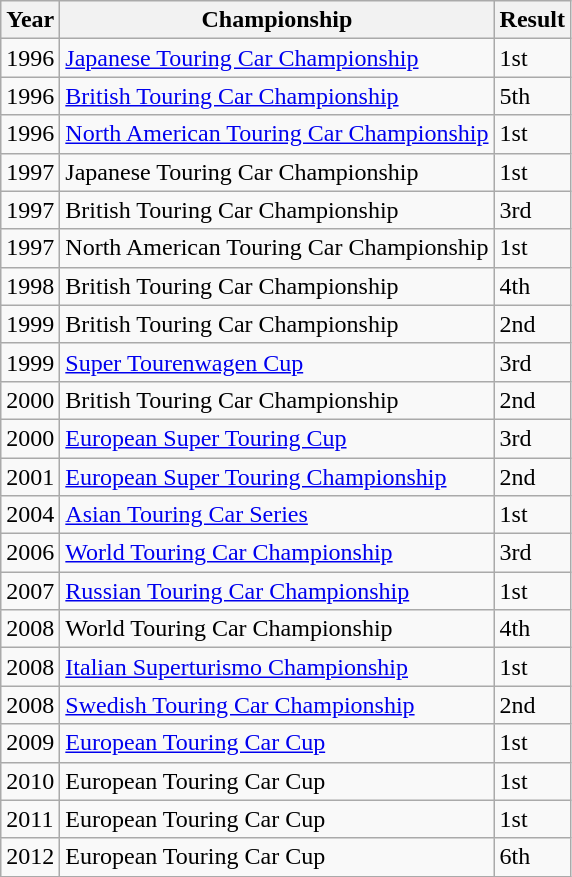<table class="wikitable sortable">
<tr>
<th>Year</th>
<th>Championship</th>
<th>Result</th>
</tr>
<tr>
<td>1996</td>
<td><a href='#'>Japanese Touring Car Championship</a></td>
<td>1st</td>
</tr>
<tr>
<td>1996</td>
<td><a href='#'>British Touring Car Championship</a></td>
<td>5th</td>
</tr>
<tr>
<td>1996</td>
<td><a href='#'>North American Touring Car Championship</a></td>
<td>1st</td>
</tr>
<tr>
<td>1997</td>
<td>Japanese Touring Car Championship</td>
<td>1st</td>
</tr>
<tr>
<td>1997</td>
<td>British Touring Car Championship</td>
<td>3rd</td>
</tr>
<tr>
<td>1997</td>
<td>North American Touring Car Championship</td>
<td>1st</td>
</tr>
<tr>
<td>1998</td>
<td>British Touring Car Championship</td>
<td>4th</td>
</tr>
<tr>
<td>1999</td>
<td>British Touring Car Championship</td>
<td>2nd</td>
</tr>
<tr>
<td>1999</td>
<td><a href='#'>Super Tourenwagen Cup</a></td>
<td>3rd</td>
</tr>
<tr>
<td>2000</td>
<td>British Touring Car Championship</td>
<td>2nd</td>
</tr>
<tr>
<td>2000</td>
<td><a href='#'>European Super Touring Cup</a></td>
<td>3rd</td>
</tr>
<tr>
<td>2001</td>
<td><a href='#'>European Super Touring Championship</a></td>
<td>2nd</td>
</tr>
<tr>
<td>2004</td>
<td><a href='#'>Asian Touring Car Series</a></td>
<td>1st</td>
</tr>
<tr>
<td>2006</td>
<td><a href='#'>World Touring Car Championship</a></td>
<td>3rd</td>
</tr>
<tr>
<td>2007</td>
<td><a href='#'>Russian Touring Car Championship</a></td>
<td>1st</td>
</tr>
<tr>
<td>2008</td>
<td>World Touring Car Championship</td>
<td>4th</td>
</tr>
<tr>
<td>2008</td>
<td><a href='#'>Italian Superturismo Championship</a></td>
<td>1st</td>
</tr>
<tr>
<td>2008</td>
<td><a href='#'>Swedish Touring Car Championship</a></td>
<td>2nd</td>
</tr>
<tr>
<td>2009</td>
<td><a href='#'>European Touring Car Cup</a></td>
<td>1st</td>
</tr>
<tr>
<td>2010</td>
<td>European Touring Car Cup</td>
<td>1st</td>
</tr>
<tr>
<td>2011</td>
<td>European Touring Car Cup</td>
<td>1st</td>
</tr>
<tr>
<td>2012</td>
<td>European Touring Car Cup</td>
<td>6th</td>
</tr>
</table>
